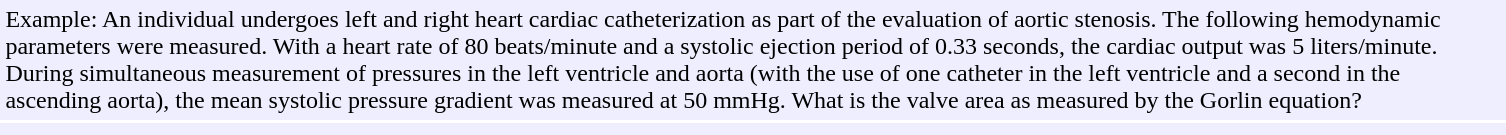<table cellpadding="4" cellspacing="2">
<tr ---->
<td width="10%"></td>
<td width="80%" bgcolor="#EEEEFF">Example: An individual undergoes left and right heart cardiac catheterization as part of the evaluation of aortic stenosis.  The following hemodynamic parameters were measured.  With a heart rate of 80 beats/minute and a systolic ejection period of 0.33 seconds, the cardiac output was 5 liters/minute.  During simultaneous measurement of pressures in the left ventricle and aorta (with the use of one catheter in the left ventricle and a second in the ascending aorta), the mean systolic pressure gradient was measured at 50 mmHg.  What is the valve area as measured by the Gorlin equation?</td>
<td width="10%"></td>
</tr>
<tr ---->
<td width="10%"></td>
<td bgcolor="#EEEEFF"></td>
<td width="10%"></td>
</tr>
</table>
